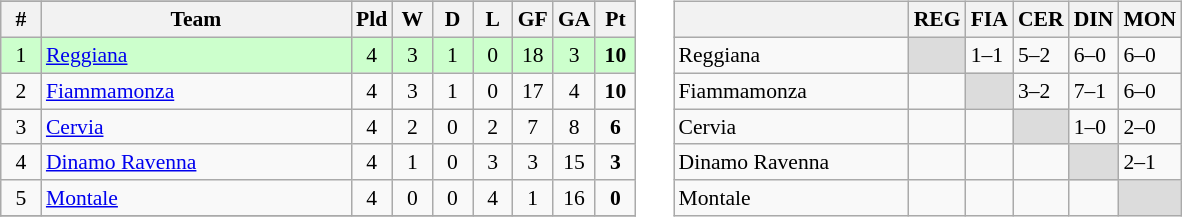<table style="font-size:90%" cellpadding="4">
<tr valign="top">
<td><br><table class=wikitable>
<tr align=center>
</tr>
<tr>
<th width=20>#</th>
<th width=200>Team</th>
<th width=20>Pld</th>
<th width=20>W</th>
<th width=20>D</th>
<th width=20>L</th>
<th width=20>GF</th>
<th width=20>GA</th>
<th width=20>Pt</th>
</tr>
<tr style="background:#cfc;" align=center>
<td>1</td>
<td align="left"><a href='#'>Reggiana</a></td>
<td>4</td>
<td>3</td>
<td>1</td>
<td>0</td>
<td>18</td>
<td>3</td>
<td><strong>10</strong></td>
</tr>
<tr align=center>
<td>2</td>
<td align="left"><a href='#'>Fiammamonza</a></td>
<td>4</td>
<td>3</td>
<td>1</td>
<td>0</td>
<td>17</td>
<td>4</td>
<td><strong>10</strong></td>
</tr>
<tr align=center>
<td>3</td>
<td align="left"><a href='#'>Cervia</a></td>
<td>4</td>
<td>2</td>
<td>0</td>
<td>2</td>
<td>7</td>
<td>8</td>
<td><strong>6</strong></td>
</tr>
<tr align=center>
<td>4</td>
<td align="left"><a href='#'>Dinamo Ravenna</a></td>
<td>4</td>
<td>1</td>
<td>0</td>
<td>3</td>
<td>3</td>
<td>15</td>
<td><strong>3</strong></td>
</tr>
<tr align=center>
<td>5</td>
<td align="left"><a href='#'>Montale</a></td>
<td>4</td>
<td>0</td>
<td>0</td>
<td>4</td>
<td>1</td>
<td>16</td>
<td><strong>0</strong></td>
</tr>
<tr>
</tr>
</table>
</td>
<td><br><table class="wikitable">
<tr>
<th></th>
<th>REG</th>
<th>FIA</th>
<th>CER</th>
<th>DIN</th>
<th>MON</th>
</tr>
<tr>
<td width=150>Reggiana</td>
<td bgcolor="#DCDCDC"></td>
<td>1–1</td>
<td>5–2</td>
<td>6–0</td>
<td>6–0</td>
</tr>
<tr>
<td width=150>Fiammamonza</td>
<td></td>
<td bgcolor="#DCDCDC"></td>
<td>3–2</td>
<td>7–1</td>
<td>6–0</td>
</tr>
<tr>
<td width=150>Cervia</td>
<td></td>
<td></td>
<td bgcolor="#DCDCDC"></td>
<td>1–0</td>
<td>2–0</td>
</tr>
<tr>
<td width=150>Dinamo Ravenna</td>
<td></td>
<td></td>
<td></td>
<td bgcolor="#DCDCDC"></td>
<td>2–1</td>
</tr>
<tr>
<td width=150>Montale</td>
<td></td>
<td></td>
<td></td>
<td></td>
<td bgcolor="#DCDCDC"></td>
</tr>
</table>
</td>
</tr>
</table>
